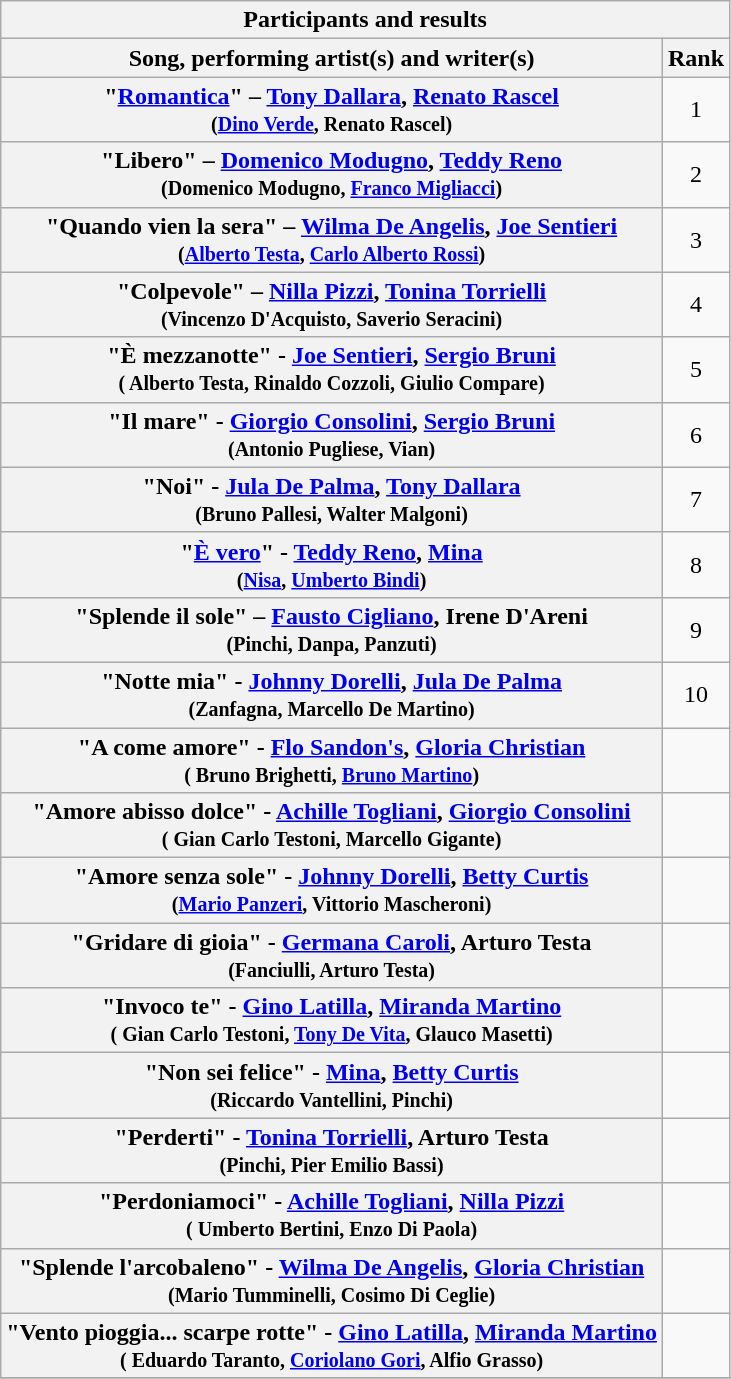<table class="plainrowheaders wikitable">
<tr>
<th colspan="3">Participants and results</th>
</tr>
<tr>
<th>Song, performing artist(s) and writer(s)</th>
<th>Rank</th>
</tr>
<tr>
<th scope="row">"<a href='#'>Romantica</a>" – <a href='#'>Tony Dallara</a>, <a href='#'>Renato Rascel</a>  <br><small> (<a href='#'>Dino Verde</a>, Renato Rascel) </small></th>
<td style="text-align:center;">1</td>
</tr>
<tr>
<th scope="row">"Libero" – <a href='#'>Domenico Modugno</a>, <a href='#'>Teddy Reno</a>  <br><small>   (Domenico Modugno, <a href='#'>Franco Migliacci</a>)   </small></th>
<td style="text-align:center;">2</td>
</tr>
<tr>
<th scope="row">"Quando vien la sera" – <a href='#'>Wilma De Angelis</a>, <a href='#'>Joe Sentieri</a>   <br><small> 	 (<a href='#'>Alberto Testa</a>, <a href='#'>Carlo Alberto Rossi</a>)</small></th>
<td style="text-align:center;">3</td>
</tr>
<tr>
<th scope="row">"Colpevole"  –  	<a href='#'>Nilla Pizzi</a>, <a href='#'>Tonina Torrielli</a>  <br><small>   (Vincenzo D'Acquisto, Saverio Seracini)</small></th>
<td style="text-align:center;">4</td>
</tr>
<tr>
<th scope="row">"È mezzanotte" - <a href='#'>Joe Sentieri</a>, <a href='#'>Sergio Bruni</a>   <br><small>    ( Alberto Testa, Rinaldo Cozzoli, Giulio Compare)</small></th>
<td style="text-align:center;">5</td>
</tr>
<tr>
<th scope="row">"Il mare" -  	<a href='#'>Giorgio Consolini</a>, <a href='#'>Sergio Bruni</a>  <br><small>  (Antonio Pugliese, Vian)</small></th>
<td style="text-align:center;">6</td>
</tr>
<tr>
<th scope="row">"Noi" - <a href='#'>Jula De Palma</a>, <a href='#'>Tony Dallara</a>  <br><small>   (Bruno Pallesi, Walter Malgoni)</small></th>
<td style="text-align:center;">7</td>
</tr>
<tr>
<th scope="row">"<a href='#'>È vero</a>" -  <a href='#'>Teddy Reno</a>, <a href='#'>Mina</a>  <br><small> 	 (<a href='#'>Nisa</a>, <a href='#'>Umberto Bindi</a>)</small></th>
<td style="text-align:center;">8</td>
</tr>
<tr>
<th scope="row">"Splende il sole" – 	<a href='#'>Fausto Cigliano</a>,   Irene D'Areni  <br><small>   (Pinchi, Danpa, Panzuti)</small></th>
<td style="text-align:center;">9</td>
</tr>
<tr>
<th scope="row">"Notte mia" -  	<a href='#'>Johnny Dorelli</a>, <a href='#'>Jula De Palma</a>   <br><small>   (Zanfagna, Marcello De Martino)</small></th>
<td style="text-align:center;">10</td>
</tr>
<tr>
<th scope="row">"A come amore" - <a href='#'>Flo Sandon's</a>, <a href='#'>Gloria Christian</a>  <br><small>  ( Bruno Brighetti, <a href='#'>Bruno Martino</a>)</small></th>
<td></td>
</tr>
<tr>
<th scope="row">"Amore abisso dolce" -   <a href='#'>Achille Togliani</a>, <a href='#'>Giorgio Consolini</a> <br><small> 	 ( Gian Carlo Testoni, Marcello Gigante)</small></th>
<td></td>
</tr>
<tr>
<th scope="row">"Amore senza sole" -  <a href='#'>Johnny Dorelli</a>, <a href='#'>Betty Curtis</a> <br><small> 	 (<a href='#'>Mario Panzeri</a>, Vittorio Mascheroni)</small></th>
<td></td>
</tr>
<tr>
<th scope="row">"Gridare di gioia" - <a href='#'>Germana Caroli</a>, Arturo Testa <br><small> 	(Fanciulli, Arturo Testa)</small></th>
<td></td>
</tr>
<tr>
<th scope="row">"Invoco te" - <a href='#'>Gino Latilla</a>, <a href='#'>Miranda Martino</a> <br><small>  ( Gian Carlo Testoni, <a href='#'>Tony De Vita</a>, Glauco Masetti)</small></th>
<td></td>
</tr>
<tr>
<th scope="row">"Non sei felice" - <a href='#'>Mina</a>, <a href='#'>Betty Curtis</a> <br><small>  (Riccardo Vantellini, Pinchi)</small></th>
<td></td>
</tr>
<tr>
<th scope="row">"Perderti" - <a href='#'>Tonina Torrielli</a>, Arturo Testa    <br><small>  (Pinchi, Pier Emilio Bassi) </small></th>
<td></td>
</tr>
<tr>
<th scope="row">"Perdoniamoci" -    <a href='#'>Achille Togliani</a>, <a href='#'>Nilla Pizzi</a>  <br><small>  ( Umberto Bertini, Enzo Di Paola)</small></th>
<td></td>
</tr>
<tr>
<th scope="row">"Splende l'arcobaleno" - <a href='#'>Wilma De Angelis</a>, <a href='#'>Gloria Christian</a> <br><small> 	 (Mario Tumminelli, Cosimo Di Ceglie)</small></th>
<td></td>
</tr>
<tr>
<th scope="row">"Vento pioggia... scarpe rotte" -     <a href='#'>Gino Latilla</a>, <a href='#'>Miranda Martino</a>  <br><small>  ( Eduardo Taranto, <a href='#'>Coriolano Gori</a>, Alfio Grasso)</small></th>
<td></td>
</tr>
<tr>
</tr>
</table>
